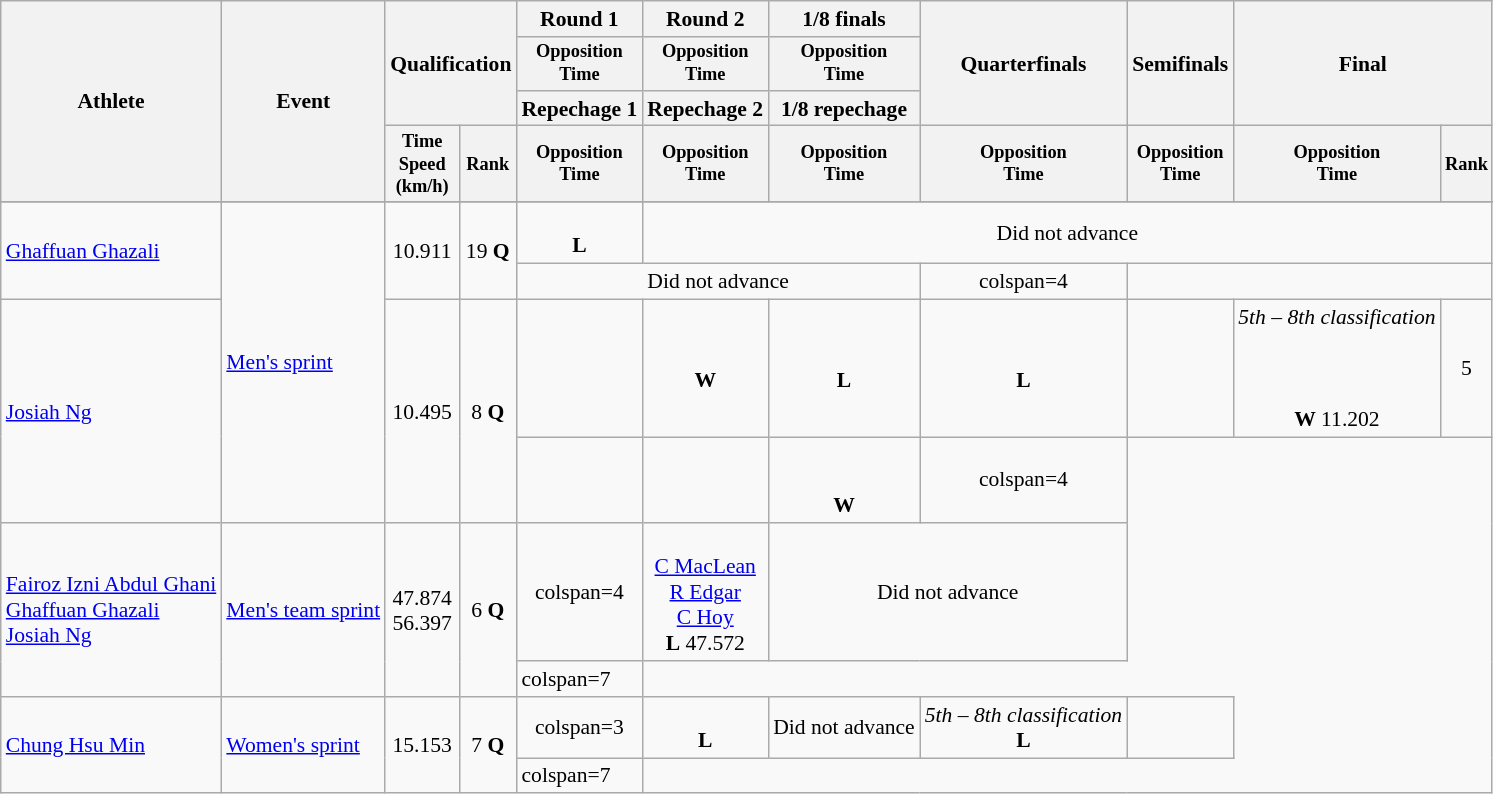<table class="wikitable" style="font-size:90%;">
<tr>
<th rowspan=4>Athlete</th>
<th rowspan=4>Event</th>
<th rowspan=3 colspan=2>Qualification</th>
<th>Round 1</th>
<th>Round 2</th>
<th>1/8 finals</th>
<th rowspan=3>Quarterfinals</th>
<th rowspan=3>Semifinals</th>
<th rowspan=3 colspan=2>Final</th>
</tr>
<tr style="font-size:85%">
<th>Opposition<br>Time</th>
<th>Opposition<br>Time</th>
<th>Opposition<br>Time</th>
</tr>
<tr>
<th>Repechage 1</th>
<th>Repechage 2</th>
<th>1/8 repechage</th>
</tr>
<tr style="font-size:85%">
<th>Time<br>Speed<br>(km/h)</th>
<th>Rank</th>
<th>Opposition<br>Time</th>
<th>Opposition<br>Time</th>
<th>Opposition<br>Time</th>
<th>Opposition<br>Time</th>
<th>Opposition<br>Time</th>
<th>Opposition<br>Time</th>
<th>Rank</th>
</tr>
<tr>
</tr>
<tr align=center>
<td align=left rowspan=2><a href='#'>Ghaffuan Ghazali</a></td>
<td align=left rowspan=4><a href='#'>Men's sprint</a></td>
<td rowspan=2>10.911</td>
<td rowspan=2>19 <strong>Q</strong></td>
<td><br><strong>L</strong></td>
<td colspan=6>Did not advance</td>
</tr>
<tr align=center>
<td colspan=3>Did not advance</td>
<td>colspan=4 </td>
</tr>
<tr align=center>
<td align=left rowspan=2><a href='#'>Josiah Ng</a></td>
<td rowspan=2>10.495</td>
<td rowspan=2>8 <strong>Q</strong></td>
<td></td>
<td><br><strong>W</strong></td>
<td><br><strong>L</strong></td>
<td><br><strong>L</strong></td>
<td></td>
<td><em>5th – 8th classification</em><br><br><br><br><strong>W</strong> 11.202</td>
<td>5</td>
</tr>
<tr align=center>
<td></td>
<td></td>
<td><br><br><strong>W</strong></td>
<td>colspan=4 </td>
</tr>
<tr align=center>
<td align=left rowspan=2><a href='#'>Fairoz Izni Abdul Ghani</a><br><a href='#'>Ghaffuan Ghazali</a><br><a href='#'>Josiah Ng</a></td>
<td align=left rowspan=2><a href='#'>Men's team sprint</a></td>
<td rowspan=2>47.874<br>56.397</td>
<td rowspan=2>6 <strong>Q</strong></td>
<td>colspan=4 </td>
<td><br><a href='#'>C MacLean</a><br><a href='#'>R Edgar</a><br><a href='#'>C Hoy</a><br><strong>L</strong> 47.572</td>
<td colspan=2>Did not advance</td>
</tr>
<tr>
<td>colspan=7 </td>
</tr>
<tr align=center>
<td align=left rowspan=2><a href='#'>Chung Hsu Min</a></td>
<td align=left rowspan=2><a href='#'>Women's sprint</a></td>
<td rowspan=2>15.153</td>
<td rowspan=2>7 <strong>Q</strong></td>
<td>colspan=3 </td>
<td><br><strong>L</strong></td>
<td>Did not advance</td>
<td><em>5th – 8th classification</em><br><strong>L</strong></td>
<td></td>
</tr>
<tr>
<td>colspan=7 </td>
</tr>
</table>
